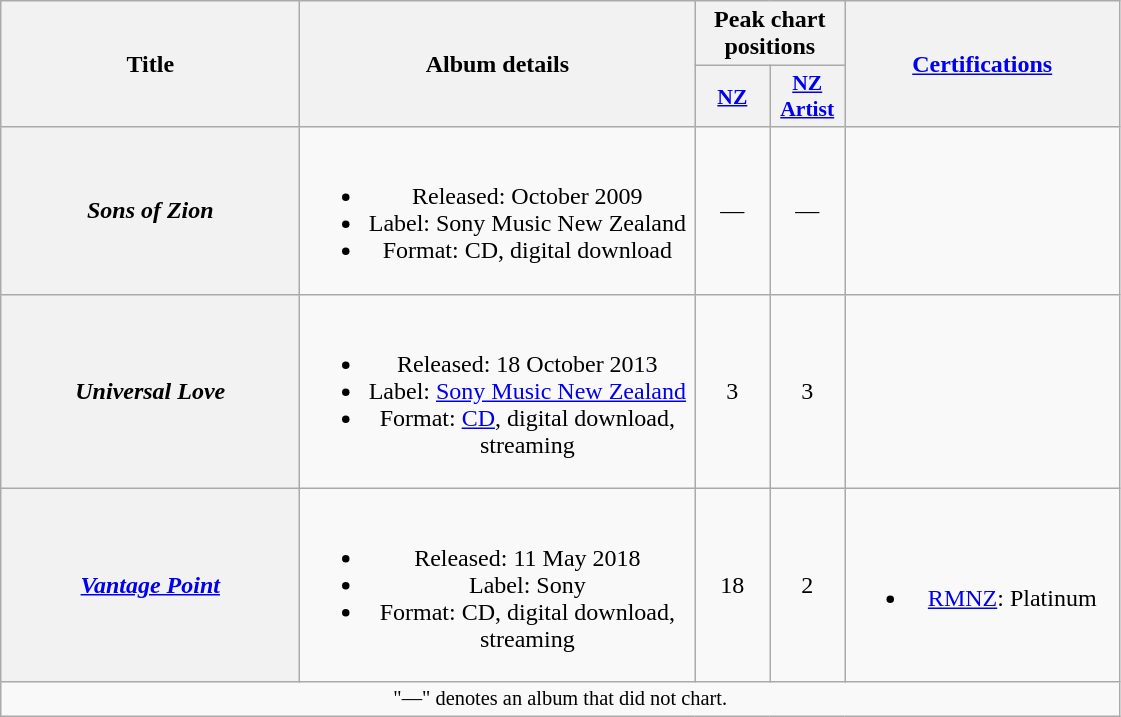<table class="wikitable plainrowheaders" style="text-align:center;">
<tr>
<th scope="col" rowspan="2" style="width:12em;">Title</th>
<th scope="col" rowspan="2" style="width:16em;">Album details</th>
<th scope="col" colspan="2">Peak chart positions</th>
<th scope="col" rowspan="2" style="width:11em;"><a href='#'>Certifications</a></th>
</tr>
<tr>
<th scope="col" style="width:3em;font-size:90%;"><a href='#'>NZ</a><br></th>
<th scope="col" style="width:3em;font-size:90%;"><a href='#'>NZ<br>Artist</a><br></th>
</tr>
<tr>
<th scope="row"><em>Sons of Zion</em></th>
<td><br><ul><li>Released: October 2009</li><li>Label: Sony Music New Zealand</li><li>Format: CD, digital download</li></ul></td>
<td>—</td>
<td>—</td>
<td></td>
</tr>
<tr>
<th scope="row"><em>Universal Love</em></th>
<td><br><ul><li>Released: 18 October 2013</li><li>Label: <a href='#'>Sony Music New Zealand</a></li><li>Format: <a href='#'>CD</a>, digital download, streaming</li></ul></td>
<td>3</td>
<td>3</td>
<td></td>
</tr>
<tr>
<th scope="row"><em><a href='#'>Vantage Point</a></em></th>
<td><br><ul><li>Released: 11 May 2018</li><li>Label: Sony</li><li>Format: CD, digital download, streaming</li></ul></td>
<td>18</td>
<td>2</td>
<td><br><ul><li><a href='#'>RMNZ</a>: Platinum</li></ul></td>
</tr>
<tr>
<td colspan="5" style="text-align:center; font-size:85%">"—" denotes an album that did not chart.</td>
</tr>
</table>
